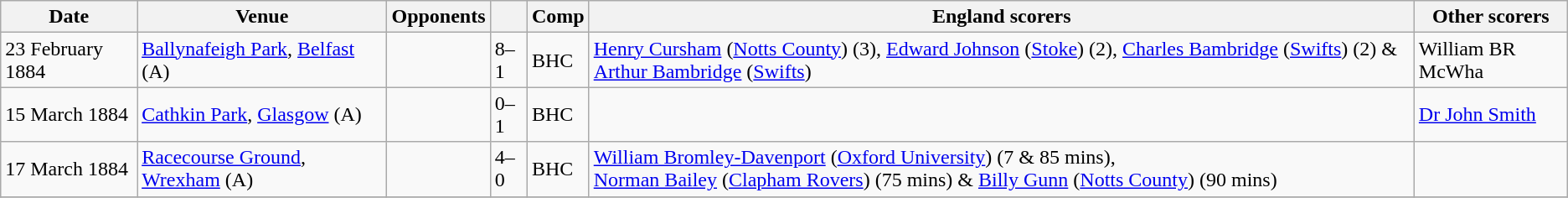<table class="wikitable">
<tr>
<th>Date</th>
<th>Venue</th>
<th>Opponents</th>
<th></th>
<th>Comp</th>
<th>England scorers</th>
<th>Other scorers</th>
</tr>
<tr>
<td>23 February 1884</td>
<td><a href='#'>Ballynafeigh Park</a>, <a href='#'>Belfast</a> (A)</td>
<td></td>
<td>8–1</td>
<td>BHC</td>
<td><a href='#'>Henry Cursham</a> (<a href='#'>Notts County</a>) (3), <a href='#'>Edward Johnson</a> (<a href='#'>Stoke</a>) (2), <a href='#'>Charles Bambridge</a> (<a href='#'>Swifts</a>) (2) & <a href='#'>Arthur Bambridge</a> (<a href='#'>Swifts</a>)</td>
<td>William BR McWha</td>
</tr>
<tr>
<td>15 March 1884</td>
<td><a href='#'>Cathkin Park</a>, <a href='#'>Glasgow</a> (A)</td>
<td></td>
<td>0–1</td>
<td>BHC</td>
<td></td>
<td><a href='#'>Dr John Smith</a></td>
</tr>
<tr>
<td>17 March 1884</td>
<td><a href='#'>Racecourse Ground</a>, <a href='#'>Wrexham</a> (A)</td>
<td></td>
<td>4–0</td>
<td>BHC</td>
<td><a href='#'>William Bromley-Davenport</a> (<a href='#'>Oxford University</a>) (7 & 85 mins),<br><a href='#'>Norman Bailey</a> (<a href='#'>Clapham Rovers</a>) (75 mins) & <a href='#'>Billy Gunn</a> (<a href='#'>Notts County</a>) (90 mins)</td>
<td></td>
</tr>
<tr>
</tr>
</table>
